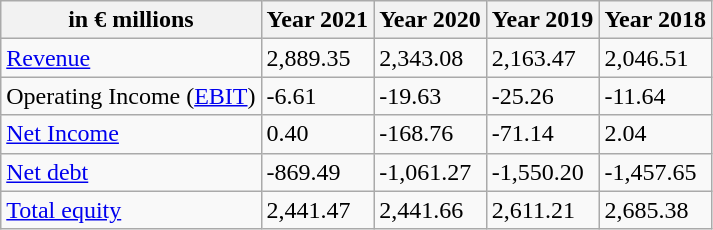<table class="wikitable">
<tr>
<th>in € millions</th>
<th>Year 2021</th>
<th>Year 2020</th>
<th>Year 2019</th>
<th>Year 2018</th>
</tr>
<tr>
<td><a href='#'>Revenue</a></td>
<td>2,889.35</td>
<td>2,343.08</td>
<td>2,163.47</td>
<td>2,046.51</td>
</tr>
<tr>
<td>Operating Income (<a href='#'>EBIT</a>)</td>
<td>-6.61</td>
<td>-19.63</td>
<td>-25.26</td>
<td>-11.64</td>
</tr>
<tr>
<td><a href='#'>Net Income</a></td>
<td>0.40</td>
<td>-168.76</td>
<td>-71.14</td>
<td>2.04</td>
</tr>
<tr>
<td><a href='#'>Net debt</a></td>
<td>-869.49</td>
<td>-1,061.27</td>
<td>-1,550.20</td>
<td>-1,457.65</td>
</tr>
<tr>
<td><a href='#'>Total equity</a></td>
<td>2,441.47</td>
<td>2,441.66</td>
<td>2,611.21</td>
<td>2,685.38</td>
</tr>
</table>
